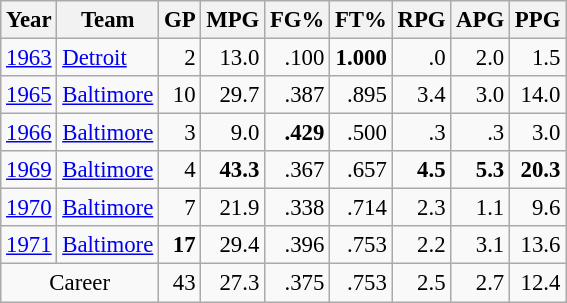<table class="wikitable sortable" style="font-size:95%; text-align:right;">
<tr>
<th>Year</th>
<th>Team</th>
<th>GP</th>
<th>MPG</th>
<th>FG%</th>
<th>FT%</th>
<th>RPG</th>
<th>APG</th>
<th>PPG</th>
</tr>
<tr>
<td style="text-align:left;"><a href='#'>1963</a></td>
<td style="text-align:left;"><a href='#'>Detroit</a></td>
<td>2</td>
<td>13.0</td>
<td>.100</td>
<td><strong>1.000</strong></td>
<td>.0</td>
<td>2.0</td>
<td>1.5</td>
</tr>
<tr>
<td style="text-align:left;"><a href='#'>1965</a></td>
<td style="text-align:left;"><a href='#'>Baltimore</a></td>
<td>10</td>
<td>29.7</td>
<td>.387</td>
<td>.895</td>
<td>3.4</td>
<td>3.0</td>
<td>14.0</td>
</tr>
<tr>
<td style="text-align:left;"><a href='#'>1966</a></td>
<td style="text-align:left;"><a href='#'>Baltimore</a></td>
<td>3</td>
<td>9.0</td>
<td><strong>.429</strong></td>
<td>.500</td>
<td>.3</td>
<td>.3</td>
<td>3.0</td>
</tr>
<tr>
<td style="text-align:left;"><a href='#'>1969</a></td>
<td style="text-align:left;"><a href='#'>Baltimore</a></td>
<td>4</td>
<td><strong>43.3</strong></td>
<td>.367</td>
<td>.657</td>
<td><strong>4.5</strong></td>
<td><strong>5.3</strong></td>
<td><strong>20.3</strong></td>
</tr>
<tr>
<td style="text-align:left;"><a href='#'>1970</a></td>
<td style="text-align:left;"><a href='#'>Baltimore</a></td>
<td>7</td>
<td>21.9</td>
<td>.338</td>
<td>.714</td>
<td>2.3</td>
<td>1.1</td>
<td>9.6</td>
</tr>
<tr>
<td style="text-align:left;"><a href='#'>1971</a></td>
<td style="text-align:left;"><a href='#'>Baltimore</a></td>
<td><strong>17</strong></td>
<td>29.4</td>
<td>.396</td>
<td>.753</td>
<td>2.2</td>
<td>3.1</td>
<td>13.6</td>
</tr>
<tr>
<td colspan="2" style="text-align:center;">Career</td>
<td>43</td>
<td>27.3</td>
<td>.375</td>
<td>.753</td>
<td>2.5</td>
<td>2.7</td>
<td>12.4</td>
</tr>
</table>
